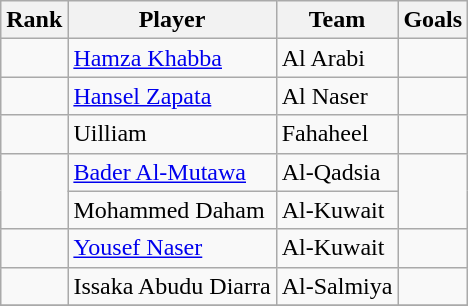<table Class="wikitable">
<tr>
<th>Rank</th>
<th>Player</th>
<th>Team</th>
<th>Goals</th>
</tr>
<tr>
<td></td>
<td> <a href='#'>Hamza Khabba</a></td>
<td>Al Arabi</td>
<td></td>
</tr>
<tr>
<td></td>
<td> <a href='#'>Hansel Zapata</a></td>
<td>Al Naser</td>
<td></td>
</tr>
<tr>
<td></td>
<td> Uilliam</td>
<td>Fahaheel</td>
<td></td>
</tr>
<tr>
<td rowspan=2></td>
<td> <a href='#'>Bader Al-Mutawa</a></td>
<td>Al-Qadsia</td>
<td rowspan=2></td>
</tr>
<tr>
<td> Mohammed Daham</td>
<td>Al-Kuwait</td>
</tr>
<tr>
<td></td>
<td> <a href='#'>Yousef Naser</a></td>
<td>Al-Kuwait</td>
<td></td>
</tr>
<tr>
<td></td>
<td> Issaka Abudu Diarra</td>
<td>Al-Salmiya</td>
<td></td>
</tr>
<tr>
</tr>
</table>
